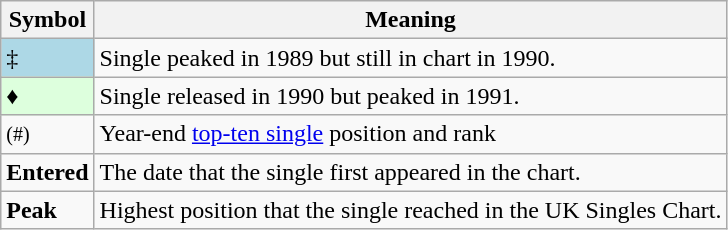<table Class="wikitable">
<tr>
<th>Symbol</th>
<th>Meaning</th>
</tr>
<tr>
<td bgcolor=lightblue>‡</td>
<td>Single peaked in 1989 but still in chart in 1990.</td>
</tr>
<tr>
<td bgcolor=#DDFFDD>♦</td>
<td>Single released in 1990 but peaked in 1991.</td>
</tr>
<tr>
<td><small>(#)</small></td>
<td>Year-end <a href='#'>top-ten single</a> position and rank</td>
</tr>
<tr>
<td><strong>Entered</strong></td>
<td>The date that the single first appeared in the chart.</td>
</tr>
<tr>
<td><strong>Peak</strong></td>
<td>Highest position that the single reached in the UK Singles Chart.</td>
</tr>
</table>
